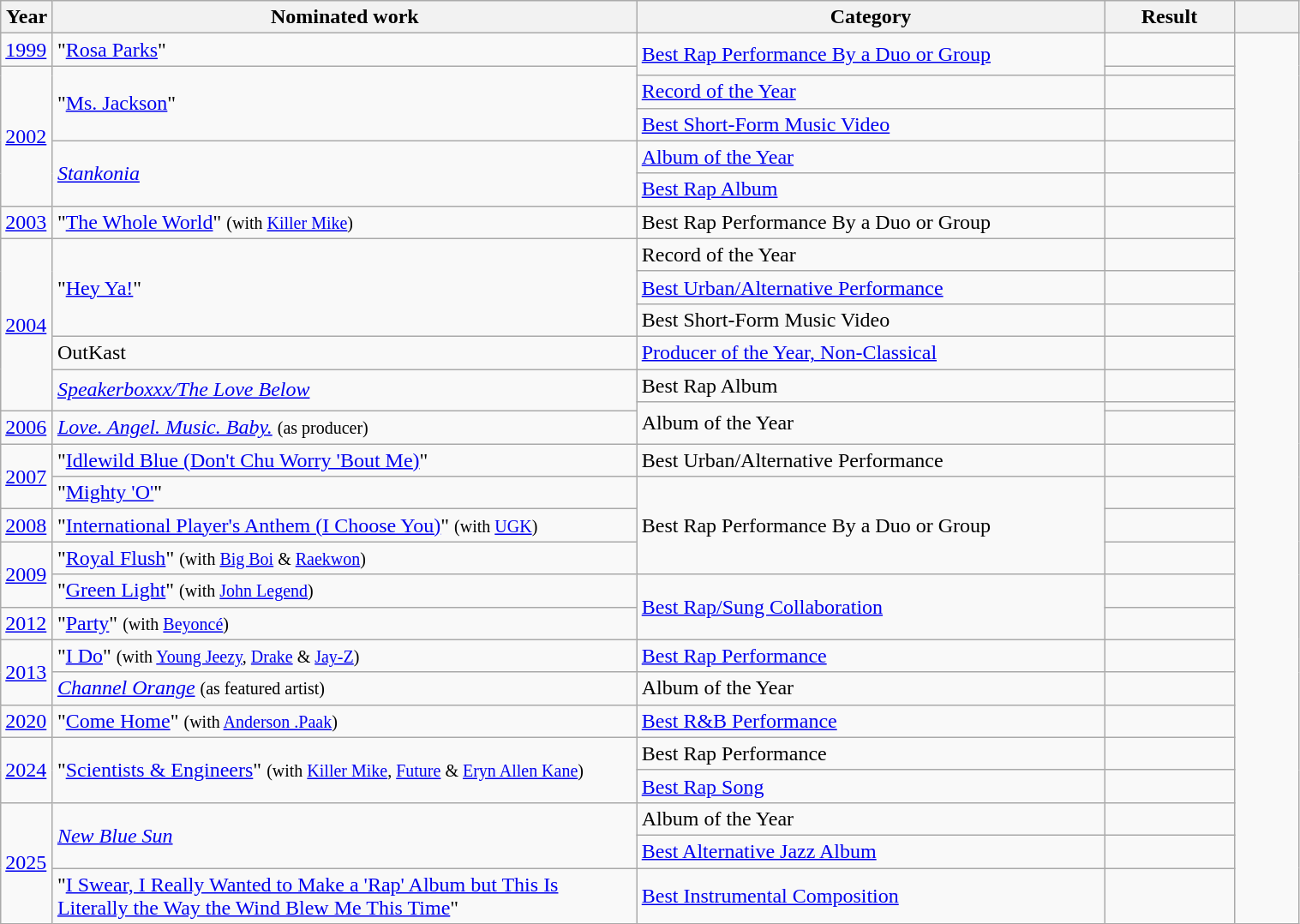<table class="wikitable" style="width:80%;">
<tr>
<th style="width:4%;">Year</th>
<th style="width:45%;">Nominated work</th>
<th style="width:36%;">Category</th>
<th style="width:10%;">Result</th>
<th width=5%></th>
</tr>
<tr>
<td><a href='#'>1999</a></td>
<td rowspan="1">"<a href='#'>Rosa Parks</a>"</td>
<td rowspan="2"><a href='#'>Best Rap Performance By a Duo or Group</a></td>
<td></td>
<td rowspan="28" align="center"></td>
</tr>
<tr>
<td rowspan="5"><a href='#'>2002</a></td>
<td rowspan="3">"<a href='#'>Ms. Jackson</a>"</td>
<td></td>
</tr>
<tr>
<td><a href='#'>Record of the Year</a></td>
<td></td>
</tr>
<tr>
<td><a href='#'>Best Short-Form Music Video</a></td>
<td></td>
</tr>
<tr>
<td rowspan="2"><em><a href='#'>Stankonia</a></em></td>
<td><a href='#'>Album of the Year</a></td>
<td></td>
</tr>
<tr>
<td><a href='#'>Best Rap Album</a></td>
<td></td>
</tr>
<tr>
<td><a href='#'>2003</a></td>
<td>"<a href='#'>The Whole World</a>" <small>(with <a href='#'>Killer Mike</a>)</small></td>
<td>Best Rap Performance By a Duo or Group</td>
<td></td>
</tr>
<tr>
<td rowspan="6"><a href='#'>2004</a></td>
<td rowspan="3">"<a href='#'>Hey Ya!</a>"</td>
<td>Record of the Year</td>
<td></td>
</tr>
<tr>
<td><a href='#'>Best Urban/Alternative Performance</a></td>
<td></td>
</tr>
<tr>
<td>Best Short-Form Music Video</td>
<td></td>
</tr>
<tr>
<td>OutKast</td>
<td><a href='#'>Producer of the Year, Non-Classical</a></td>
<td></td>
</tr>
<tr>
<td rowspan="2"><em><a href='#'>Speakerboxxx/The Love Below</a></em></td>
<td>Best Rap Album</td>
<td></td>
</tr>
<tr>
<td rowspan="2">Album of the Year</td>
<td></td>
</tr>
<tr>
<td><a href='#'>2006</a></td>
<td><em><a href='#'>Love. Angel. Music. Baby.</a></em> <small>(as producer)</small></td>
<td></td>
</tr>
<tr>
<td rowspan="2"><a href='#'>2007</a></td>
<td>"<a href='#'>Idlewild Blue (Don't Chu Worry 'Bout Me)</a>"</td>
<td>Best Urban/Alternative Performance</td>
<td></td>
</tr>
<tr>
<td>"<a href='#'>Mighty 'O'</a>"</td>
<td rowspan="3">Best Rap Performance By a Duo or Group</td>
<td></td>
</tr>
<tr>
<td><a href='#'>2008</a></td>
<td>"<a href='#'>International Player's Anthem (I Choose You)</a>" <small>(with <a href='#'>UGK</a>)</small></td>
<td></td>
</tr>
<tr>
<td rowspan="2"><a href='#'>2009</a></td>
<td>"<a href='#'>Royal Flush</a>" <small>(with <a href='#'>Big Boi</a> & <a href='#'>Raekwon</a>)</small></td>
<td></td>
</tr>
<tr>
<td>"<a href='#'>Green Light</a>" <small>(with <a href='#'>John Legend</a>)</small></td>
<td rowspan="2"><a href='#'>Best Rap/Sung Collaboration</a></td>
<td></td>
</tr>
<tr>
<td><a href='#'>2012</a></td>
<td>"<a href='#'>Party</a>" <small>(with <a href='#'>Beyoncé</a>)</small></td>
<td></td>
</tr>
<tr>
<td rowspan="2"><a href='#'>2013</a></td>
<td>"<a href='#'>I Do</a>" <small>(with <a href='#'>Young Jeezy</a>, <a href='#'>Drake</a> & <a href='#'>Jay-Z</a>)</small></td>
<td><a href='#'>Best Rap Performance</a></td>
<td></td>
</tr>
<tr>
<td><em><a href='#'>Channel Orange</a></em> <small>(as featured artist)</small></td>
<td>Album of the Year</td>
<td></td>
</tr>
<tr>
<td><a href='#'>2020</a></td>
<td>"<a href='#'>Come Home</a>" <small>(with <a href='#'>Anderson .Paak</a>)</small></td>
<td><a href='#'>Best R&B Performance</a></td>
<td></td>
</tr>
<tr>
<td rowspan="2"><a href='#'>2024</a></td>
<td rowspan="2">"<a href='#'>Scientists & Engineers</a>" <small>(with <a href='#'>Killer Mike</a>, <a href='#'>Future</a> & <a href='#'>Eryn Allen Kane</a>)</small></td>
<td>Best Rap Performance</td>
<td></td>
</tr>
<tr>
<td><a href='#'>Best Rap Song</a></td>
<td></td>
</tr>
<tr>
<td rowspan="3"><a href='#'>2025</a></td>
<td rowspan="2"><em><a href='#'>New Blue Sun</a></em></td>
<td>Album of the Year</td>
<td></td>
</tr>
<tr>
<td><a href='#'>Best Alternative Jazz Album</a></td>
<td></td>
</tr>
<tr>
<td>"<a href='#'>I Swear, I Really Wanted to Make a 'Rap' Album but This Is Literally the Way the Wind Blew Me This Time</a>"</td>
<td><a href='#'>Best Instrumental Composition</a></td>
<td></td>
</tr>
</table>
